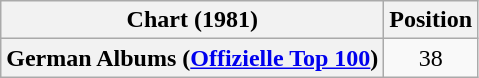<table class="wikitable plainrowheaders" style="text-align:center">
<tr>
<th scope="col">Chart (1981)</th>
<th scope="col">Position</th>
</tr>
<tr>
<th scope="row">German Albums (<a href='#'>Offizielle Top 100</a>)</th>
<td>38</td>
</tr>
</table>
